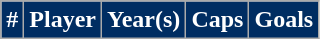<table class="wikitable sortable">
<tr>
<th style="background:#002D62;color:white">#</th>
<th style="background:#002D62;color:white">Player</th>
<th style="background:#002D62;color:white">Year(s)</th>
<th style="background:#002D62;color:white">Caps</th>
<th style="background:#002D62;color:white">Goals</th>
</tr>
</table>
